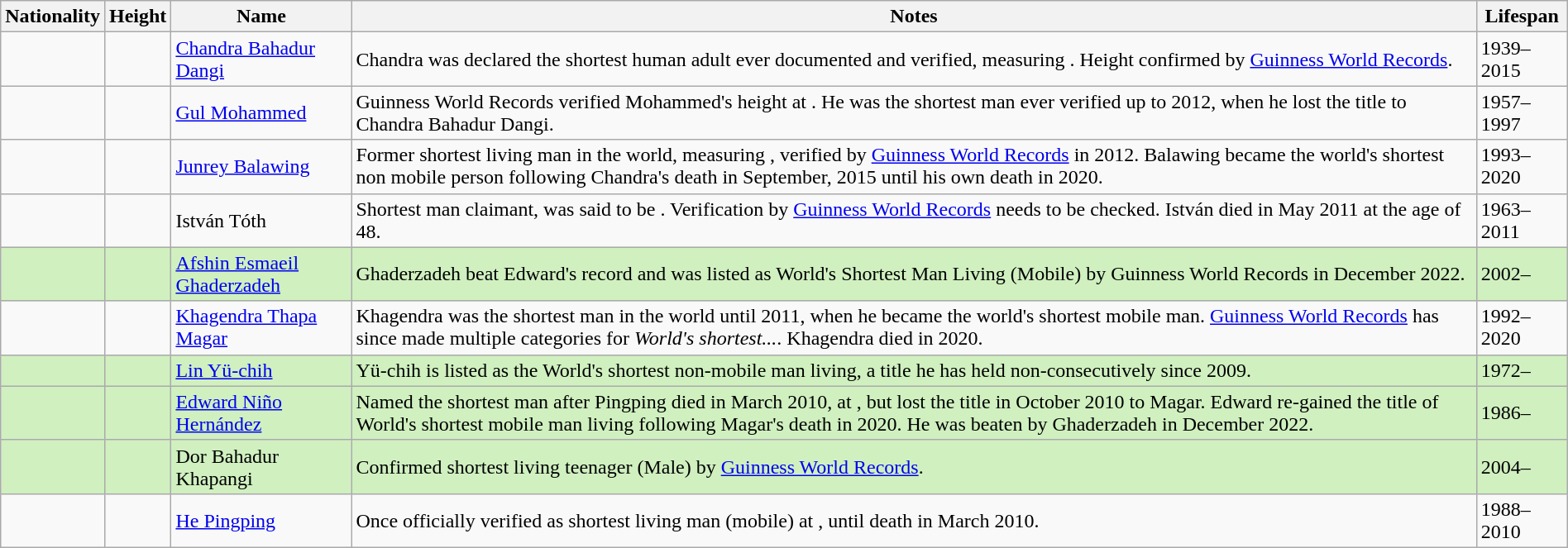<table class="wikitable sortable" style="width:100%">
<tr>
<th>Nationality</th>
<th>Height</th>
<th>Name</th>
<th>Notes</th>
<th>Lifespan</th>
</tr>
<tr>
<td></td>
<td></td>
<td><a href='#'>Chandra Bahadur Dangi</a></td>
<td>Chandra was declared the shortest human adult ever documented and verified, measuring . Height confirmed by <a href='#'>Guinness World Records</a>.</td>
<td>1939–2015</td>
</tr>
<tr>
<td></td>
<td></td>
<td><a href='#'>Gul Mohammed</a></td>
<td>Guinness World Records verified Mohammed's height at . He was the shortest man ever verified up to 2012, when he lost the title to Chandra Bahadur Dangi.</td>
<td>1957–1997</td>
</tr>
<tr>
<td></td>
<td></td>
<td><a href='#'>Junrey Balawing</a></td>
<td>Former shortest living man in the world, measuring , verified by <a href='#'>Guinness World Records</a> in 2012. Balawing became the world's shortest non mobile person following Chandra's death in September, 2015 until his own death in 2020.</td>
<td>1993–2020</td>
</tr>
<tr>
<td></td>
<td></td>
<td>István Tóth</td>
<td>Shortest man claimant, was said to be . Verification by <a href='#'>Guinness World Records</a> needs to be checked. István died in May 2011 at the age of 48.</td>
<td>1963–2011</td>
</tr>
<tr style="background:#d0f0c0;">
<td></td>
<td></td>
<td><a href='#'>Afshin Esmaeil Ghaderzadeh</a></td>
<td>Ghaderzadeh beat Edward's record and was listed as World's Shortest Man Living (Mobile) by Guinness World Records in December 2022.</td>
<td>2002–</td>
</tr>
<tr>
<td></td>
<td></td>
<td><a href='#'>Khagendra Thapa Magar</a></td>
<td>Khagendra was the shortest man in the world until 2011, when he became the world's shortest mobile man. <a href='#'>Guinness World Records</a> has since made multiple categories for <em>World's shortest...</em>. Khagendra died in 2020.</td>
<td>1992–2020</td>
</tr>
<tr style="background:#d0f0c0;">
<td></td>
<td></td>
<td><a href='#'>Lin Yü-chih</a></td>
<td>Yü-chih is listed as the World's shortest non-mobile man living, a title he has held non-consecutively since 2009.</td>
<td>1972–</td>
</tr>
<tr style="background:#d0f0c0;">
<td></td>
<td></td>
<td><a href='#'>Edward Niño Hernández</a></td>
<td>Named the shortest man after Pingping died in March 2010, at , but lost the title in October 2010 to Magar. Edward re-gained the title of World's shortest mobile man living following Magar's death in 2020. He was beaten by Ghaderzadeh in December 2022.</td>
<td>1986–</td>
</tr>
<tr style="background:#d0f0c0;">
<td></td>
<td></td>
<td>Dor Bahadur Khapangi</td>
<td>Confirmed shortest living teenager (Male) by <a href='#'>Guinness World Records</a>.</td>
<td>2004–</td>
</tr>
<tr>
<td></td>
<td></td>
<td><a href='#'>He Pingping</a></td>
<td>Once officially verified as shortest living man (mobile) at , until death in March 2010.</td>
<td>1988–2010</td>
</tr>
</table>
